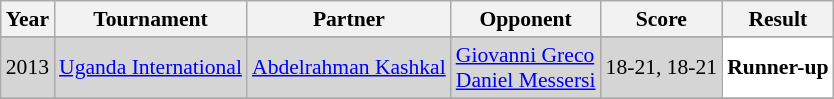<table class="sortable wikitable" style="font-size: 90%;">
<tr>
<th>Year</th>
<th>Tournament</th>
<th>Partner</th>
<th>Opponent</th>
<th>Score</th>
<th>Result</th>
</tr>
<tr>
</tr>
<tr style="background:#D5D5D5">
<td align="center">2013</td>
<td align="left"><a href='#'>Uganda International</a></td>
<td align="left"> <a href='#'>Abdelrahman Kashkal</a></td>
<td align="left"> <a href='#'>Giovanni Greco</a><br> <a href='#'>Daniel Messersi</a></td>
<td align="left">18-21, 18-21</td>
<td style="text-align:left; background:white"> <strong>Runner-up</strong></td>
</tr>
<tr>
</tr>
</table>
